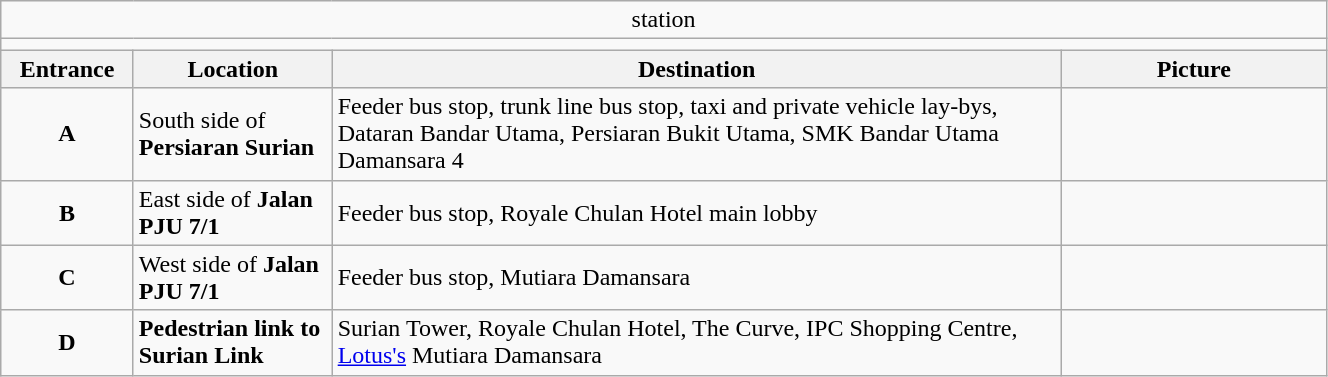<table class="wikitable" style="width:70%">
<tr>
<td colspan=4 align="center"> station</td>
</tr>
<tr>
<td colspan=4 align="center" bgcolor=></td>
</tr>
<tr>
<th style="width:10%">Entrance</th>
<th style="width:15%">Location</th>
<th style="width:55%">Destination</th>
<th style="width:20%">Picture</th>
</tr>
<tr>
<td align="center"><strong><span>A</span></strong></td>
<td>South side of <strong>Persiaran Surian</strong></td>
<td>Feeder bus stop, trunk line bus stop, taxi and private vehicle lay-bys, Dataran Bandar Utama, Persiaran Bukit Utama, SMK Bandar Utama Damansara 4</td>
<td></td>
</tr>
<tr>
<td align="center"><strong><span>B</span></strong></td>
<td>East side of <strong>Jalan PJU 7/1</strong></td>
<td>Feeder bus stop, Royale Chulan Hotel main lobby</td>
<td align=center></td>
</tr>
<tr>
<td align="center"><strong><span>C</span></strong></td>
<td>West side of <strong>Jalan PJU 7/1</strong></td>
<td>Feeder bus stop, Mutiara Damansara</td>
<td></td>
</tr>
<tr>
<td align="center"><strong><span>D</span></strong></td>
<td><strong>Pedestrian link to Surian Link</strong></td>
<td>Surian Tower, Royale Chulan Hotel, The Curve, IPC Shopping Centre, <a href='#'>Lotus's</a> Mutiara Damansara</td>
<td></td>
</tr>
</table>
